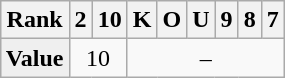<table class="wikitable" align="right">
<tr>
<th>Rank</th>
<th>2</th>
<th>10</th>
<th>K</th>
<th>O</th>
<th>U</th>
<th>9</th>
<th>8</th>
<th>7</th>
</tr>
<tr align="center">
<td style="background:#efefef;"><strong>Value</strong></td>
<td colspan=2>10</td>
<td colspan=6>–</td>
</tr>
</table>
